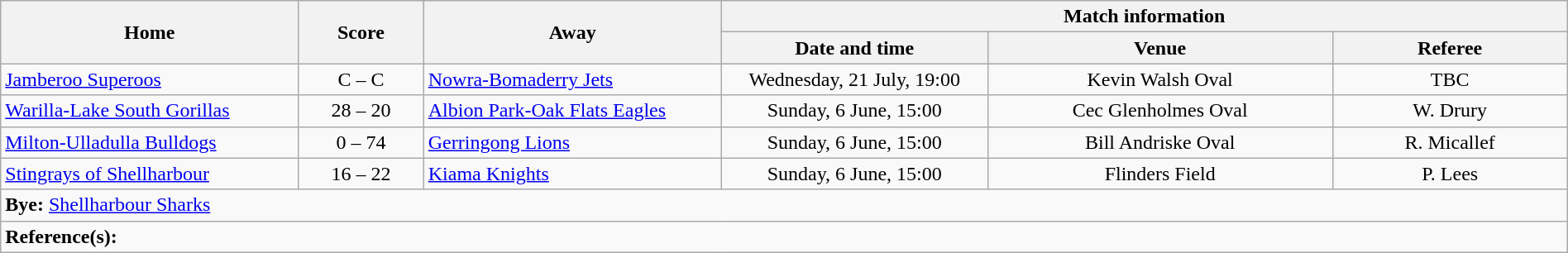<table class="wikitable" width="100% text-align:center;">
<tr>
<th rowspan="2" width="19%">Home</th>
<th rowspan="2" width="8%">Score</th>
<th rowspan="2" width="19%">Away</th>
<th colspan="3">Match information</th>
</tr>
<tr bgcolor="#CCCCCC">
<th width="17%">Date and time</th>
<th width="22%">Venue</th>
<th>Referee</th>
</tr>
<tr>
<td> <a href='#'>Jamberoo Superoos</a></td>
<td style="text-align:center;">C – C</td>
<td> <a href='#'>Nowra-Bomaderry Jets</a></td>
<td style="text-align:center;">Wednesday, 21 July, 19:00</td>
<td style="text-align:center;">Kevin Walsh Oval</td>
<td style="text-align:center;">TBC</td>
</tr>
<tr>
<td> <a href='#'>Warilla-Lake South Gorillas</a></td>
<td style="text-align:center;">28 – 20</td>
<td> <a href='#'>Albion Park-Oak Flats Eagles</a></td>
<td style="text-align:center;">Sunday, 6 June, 15:00</td>
<td style="text-align:center;">Cec Glenholmes Oval</td>
<td style="text-align:center;">W. Drury</td>
</tr>
<tr>
<td> <a href='#'>Milton-Ulladulla Bulldogs</a></td>
<td style="text-align:center;">0 – 74</td>
<td> <a href='#'>Gerringong Lions</a></td>
<td style="text-align:center;">Sunday, 6 June, 15:00</td>
<td style="text-align:center;">Bill Andriske Oval</td>
<td style="text-align:center;">R. Micallef</td>
</tr>
<tr>
<td> <a href='#'>Stingrays of Shellharbour</a></td>
<td style="text-align:center;">16 – 22</td>
<td> <a href='#'>Kiama Knights</a></td>
<td style="text-align:center;">Sunday, 6 June, 15:00</td>
<td style="text-align:center;">Flinders Field</td>
<td style="text-align:center;">P. Lees</td>
</tr>
<tr>
<td colspan="6" align="centre"><strong>Bye:</strong>  <a href='#'>Shellharbour Sharks</a></td>
</tr>
<tr>
<td colspan="6"><strong>Reference(s):</strong> </td>
</tr>
</table>
